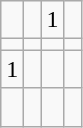<table class="wikitable">
<tr>
<td></td>
<td></td>
<td>1</td>
<td> </td>
</tr>
<tr>
<td></td>
<td></td>
<td></td>
<td></td>
</tr>
<tr>
<td>1</td>
<td> </td>
<td></td>
<td></td>
</tr>
<tr>
<td></td>
<td></td>
<td></td>
<td> </td>
</tr>
</table>
